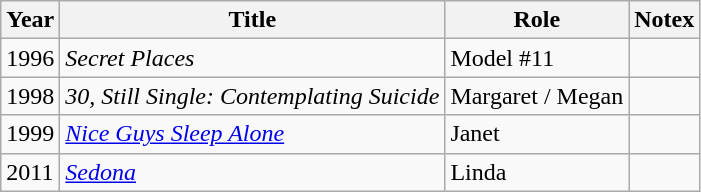<table class="wikitable sortable">
<tr>
<th>Year</th>
<th>Title</th>
<th>Role</th>
<th>Notex</th>
</tr>
<tr>
<td>1996</td>
<td><em>Secret Places</em></td>
<td>Model #11</td>
<td></td>
</tr>
<tr>
<td>1998</td>
<td><em>30, Still Single: Contemplating Suicide</em></td>
<td>Margaret / Megan</td>
<td></td>
</tr>
<tr>
<td>1999</td>
<td><em><a href='#'>Nice Guys Sleep Alone</a></em></td>
<td>Janet</td>
<td></td>
</tr>
<tr>
<td>2011</td>
<td><a href='#'><em>Sedona</em></a></td>
<td>Linda</td>
<td></td>
</tr>
</table>
